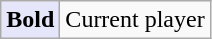<table class=wikitable>
<tr>
<td bgcolor=E6E6FA><strong>Bold</strong></td>
<td>Current player</td>
</tr>
</table>
